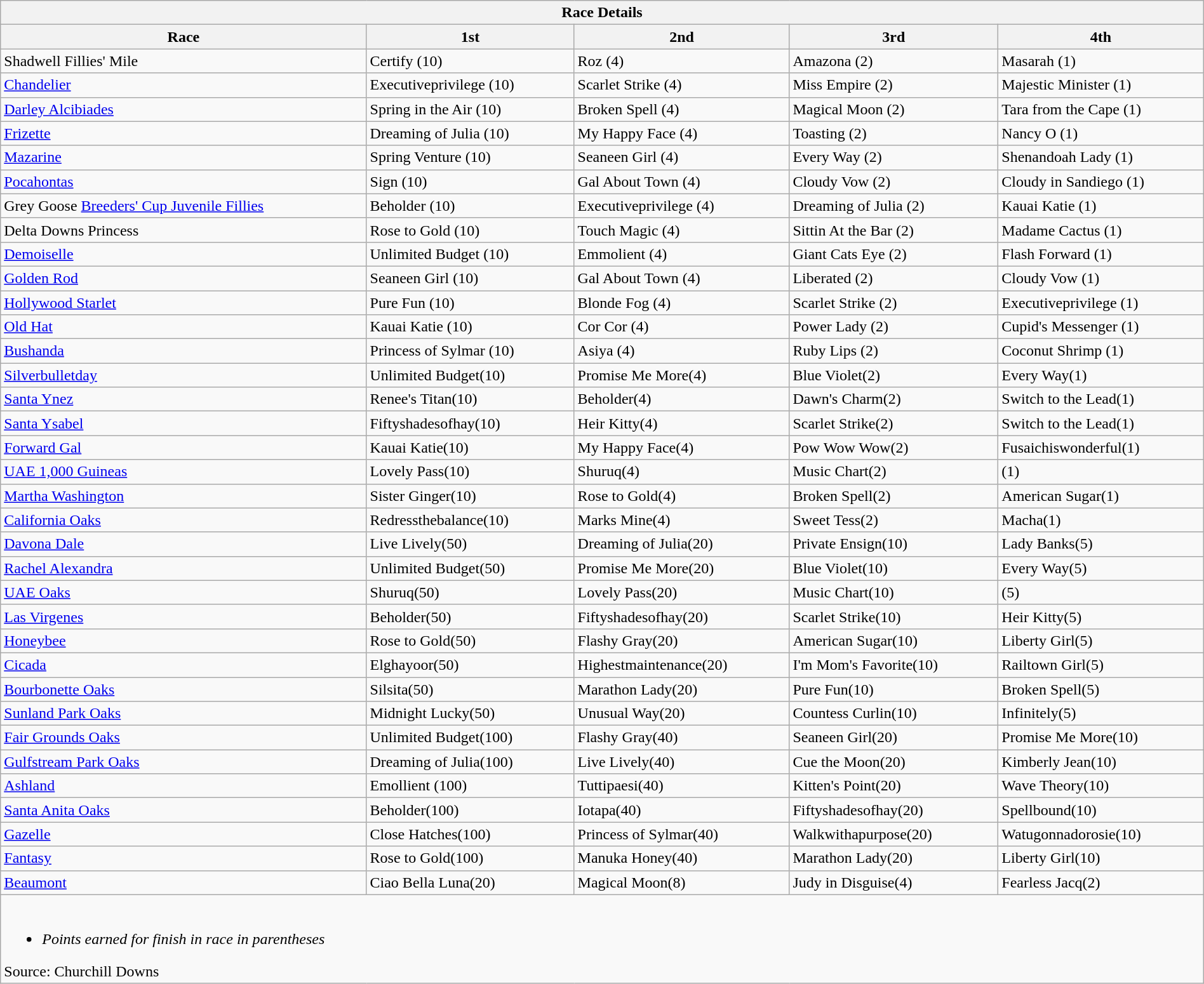<table class="wikitable " style="width:100%">
<tr>
<th colspan="5">Race Details</th>
</tr>
<tr>
<th>Race</th>
<th>1st</th>
<th>2nd</th>
<th>3rd</th>
<th>4th</th>
</tr>
<tr>
<td>Shadwell Fillies' Mile</td>
<td>Certify (10)</td>
<td>Roz (4)</td>
<td>Amazona (2)</td>
<td>Masarah (1)</td>
</tr>
<tr>
<td><a href='#'>Chandelier</a></td>
<td>Executiveprivilege (10)</td>
<td>Scarlet Strike (4)</td>
<td>Miss Empire (2)</td>
<td>Majestic Minister (1)</td>
</tr>
<tr>
<td><a href='#'>Darley Alcibiades</a></td>
<td>Spring in the Air (10)</td>
<td>Broken Spell (4)</td>
<td>Magical Moon (2)</td>
<td>Tara from the Cape (1)</td>
</tr>
<tr>
<td><a href='#'>Frizette</a></td>
<td>Dreaming of Julia (10)</td>
<td>My Happy Face (4)</td>
<td>Toasting (2)</td>
<td>Nancy O (1)</td>
</tr>
<tr>
<td><a href='#'>Mazarine</a></td>
<td>Spring Venture (10)</td>
<td>Seaneen Girl (4)</td>
<td>Every Way (2)</td>
<td>Shenandoah Lady (1)</td>
</tr>
<tr>
<td><a href='#'>Pocahontas</a></td>
<td>Sign (10)</td>
<td>Gal About Town (4)</td>
<td>Cloudy Vow (2)</td>
<td>Cloudy in Sandiego (1)</td>
</tr>
<tr>
<td>Grey Goose <a href='#'>Breeders' Cup Juvenile Fillies</a></td>
<td>Beholder (10)</td>
<td>Executiveprivilege (4)</td>
<td>Dreaming of Julia (2)</td>
<td>Kauai Katie (1)</td>
</tr>
<tr>
<td>Delta Downs Princess</td>
<td>Rose to Gold (10)</td>
<td>Touch Magic (4)</td>
<td>Sittin At the Bar (2)</td>
<td>Madame Cactus (1)</td>
</tr>
<tr>
<td><a href='#'>Demoiselle</a></td>
<td>Unlimited Budget (10)</td>
<td>Emmolient (4)</td>
<td>Giant Cats Eye (2)</td>
<td>Flash Forward (1)</td>
</tr>
<tr>
<td><a href='#'>Golden Rod</a></td>
<td>Seaneen Girl (10)</td>
<td>Gal About Town (4)</td>
<td>Liberated (2)</td>
<td>Cloudy Vow (1)</td>
</tr>
<tr>
<td><a href='#'>Hollywood Starlet</a></td>
<td>Pure Fun (10)</td>
<td>Blonde Fog (4)</td>
<td>Scarlet Strike (2)</td>
<td>Executiveprivilege (1)</td>
</tr>
<tr>
<td><a href='#'>Old Hat</a></td>
<td>Kauai Katie (10)</td>
<td>Cor Cor (4)</td>
<td>Power Lady (2)</td>
<td>Cupid's Messenger (1)</td>
</tr>
<tr>
<td><a href='#'>Bushanda</a></td>
<td>Princess of Sylmar (10)</td>
<td>Asiya (4)</td>
<td>Ruby Lips (2)</td>
<td>Coconut Shrimp (1)</td>
</tr>
<tr>
<td><a href='#'>Silverbulletday</a></td>
<td>Unlimited Budget(10)</td>
<td>Promise Me More(4)</td>
<td>Blue Violet(2)</td>
<td>Every Way(1)</td>
</tr>
<tr>
<td><a href='#'>Santa Ynez</a></td>
<td>Renee's Titan(10)</td>
<td>Beholder(4)</td>
<td>Dawn's Charm(2)</td>
<td>Switch to the Lead(1)</td>
</tr>
<tr>
<td><a href='#'>Santa Ysabel</a></td>
<td>Fiftyshadesofhay(10)</td>
<td>Heir Kitty(4)</td>
<td>Scarlet Strike(2)</td>
<td>Switch to the Lead(1)</td>
</tr>
<tr>
<td><a href='#'>Forward Gal</a></td>
<td>Kauai Katie(10)</td>
<td>My Happy Face(4)</td>
<td>Pow Wow Wow(2)</td>
<td>Fusaichiswonderful(1)</td>
</tr>
<tr>
<td><a href='#'>UAE 1,000 Guineas</a></td>
<td>Lovely Pass(10)</td>
<td>Shuruq(4)</td>
<td>Music Chart(2)</td>
<td>(1)</td>
</tr>
<tr>
<td><a href='#'>Martha Washington</a></td>
<td>Sister Ginger(10)</td>
<td>Rose to Gold(4)</td>
<td>Broken Spell(2)</td>
<td>American Sugar(1)</td>
</tr>
<tr>
<td><a href='#'>California Oaks</a></td>
<td>Redressthebalance(10)</td>
<td>Marks Mine(4)</td>
<td>Sweet Tess(2)</td>
<td>Macha(1)</td>
</tr>
<tr>
<td><a href='#'>Davona Dale</a></td>
<td>Live Lively(50)</td>
<td>Dreaming of Julia(20)</td>
<td>Private Ensign(10)</td>
<td>Lady Banks(5)</td>
</tr>
<tr>
<td><a href='#'>Rachel Alexandra</a></td>
<td>Unlimited Budget(50)</td>
<td>Promise Me More(20)</td>
<td>Blue Violet(10)</td>
<td>Every Way(5)</td>
</tr>
<tr>
<td><a href='#'>UAE Oaks</a></td>
<td>Shuruq(50)</td>
<td>Lovely Pass(20)</td>
<td>Music Chart(10)</td>
<td>(5)</td>
</tr>
<tr>
<td><a href='#'>Las Virgenes</a></td>
<td>Beholder(50)</td>
<td>Fiftyshadesofhay(20)</td>
<td>Scarlet Strike(10)</td>
<td>Heir Kitty(5)</td>
</tr>
<tr>
<td><a href='#'>Honeybee</a></td>
<td>Rose to Gold(50)</td>
<td>Flashy Gray(20)</td>
<td>American Sugar(10)</td>
<td>Liberty Girl(5)</td>
</tr>
<tr>
<td><a href='#'>Cicada</a></td>
<td>Elghayoor(50)</td>
<td>Highestmaintenance(20)</td>
<td>I'm Mom's Favorite(10)</td>
<td>Railtown Girl(5)</td>
</tr>
<tr>
<td><a href='#'>Bourbonette Oaks</a></td>
<td>Silsita(50)</td>
<td>Marathon Lady(20)</td>
<td>Pure Fun(10)</td>
<td>Broken Spell(5)</td>
</tr>
<tr>
<td><a href='#'>Sunland Park Oaks</a></td>
<td>Midnight Lucky(50)</td>
<td>Unusual Way(20)</td>
<td>Countess Curlin(10)</td>
<td>Infinitely(5)</td>
</tr>
<tr>
<td><a href='#'>Fair Grounds Oaks</a></td>
<td>Unlimited Budget(100)</td>
<td>Flashy Gray(40)</td>
<td>Seaneen Girl(20)</td>
<td>Promise Me More(10)</td>
</tr>
<tr>
<td><a href='#'>Gulfstream Park Oaks</a></td>
<td>Dreaming of Julia(100)</td>
<td>Live Lively(40)</td>
<td>Cue the Moon(20)</td>
<td>Kimberly Jean(10)</td>
</tr>
<tr>
<td><a href='#'>Ashland</a></td>
<td>Emollient (100)</td>
<td>Tuttipaesi(40)</td>
<td>Kitten's Point(20)</td>
<td>Wave Theory(10)</td>
</tr>
<tr>
<td><a href='#'>Santa Anita Oaks</a></td>
<td>Beholder(100)</td>
<td>Iotapa(40)</td>
<td>Fiftyshadesofhay(20)</td>
<td>Spellbound(10)</td>
</tr>
<tr>
<td><a href='#'>Gazelle</a></td>
<td>Close Hatches(100)</td>
<td>Princess of Sylmar(40)</td>
<td>Walkwithapurpose(20)</td>
<td>Watugonnadorosie(10)</td>
</tr>
<tr>
<td><a href='#'>Fantasy</a></td>
<td>Rose to Gold(100)</td>
<td>Manuka Honey(40)</td>
<td>Marathon Lady(20)</td>
<td>Liberty Girl(10)</td>
</tr>
<tr>
<td><a href='#'>Beaumont</a></td>
<td>Ciao Bella Luna(20)</td>
<td>Magical Moon(8)</td>
<td>Judy in Disguise(4)</td>
<td>Fearless Jacq(2)</td>
</tr>
<tr>
<td colspan="5"><br><ul><li><em>Points earned for finish in race in parentheses</em></li></ul>Source: Churchill Downs</td>
</tr>
</table>
